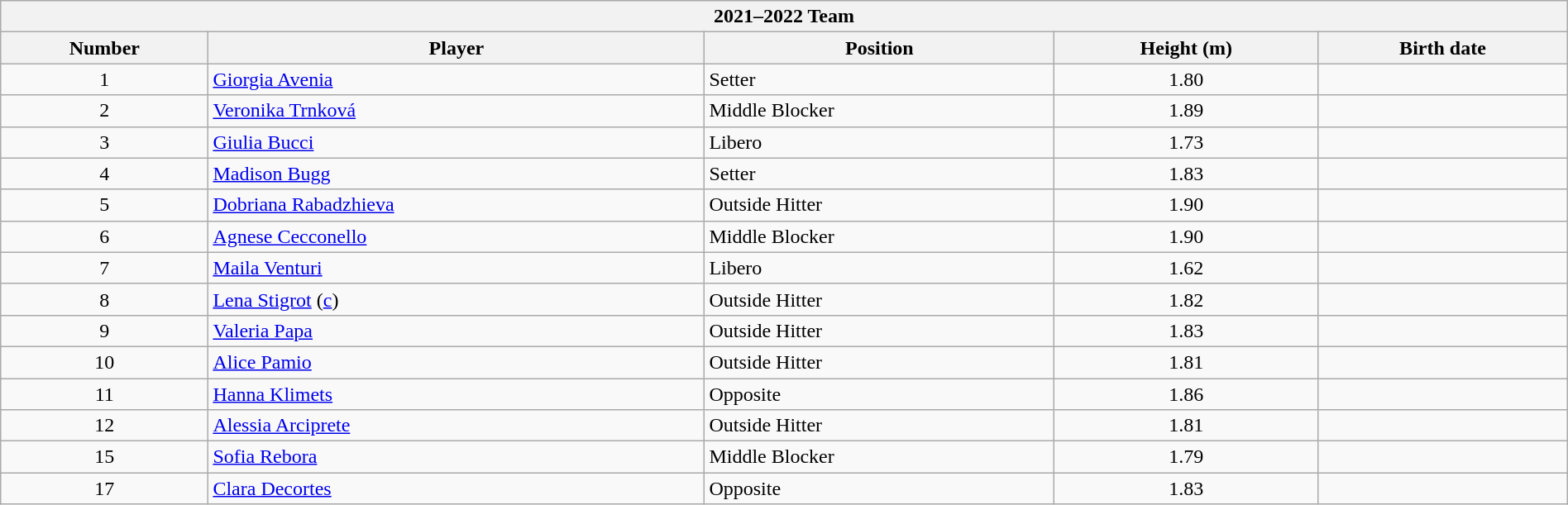<table class="wikitable collapsible collapsed" style="width:100%;">
<tr>
<th colspan=5><strong>2021–2022 Team</strong></th>
</tr>
<tr>
<th>Number</th>
<th>Player</th>
<th>Position</th>
<th>Height (m)</th>
<th>Birth date</th>
</tr>
<tr>
<td align=center>1</td>
<td> <a href='#'>Giorgia Avenia</a></td>
<td>Setter</td>
<td align=center>1.80</td>
<td></td>
</tr>
<tr>
<td align=center>2</td>
<td> <a href='#'>Veronika Trnková</a></td>
<td>Middle Blocker</td>
<td align=center>1.89</td>
<td></td>
</tr>
<tr>
<td align=center>3</td>
<td> <a href='#'>Giulia Bucci</a></td>
<td>Libero</td>
<td align=center>1.73</td>
<td></td>
</tr>
<tr>
<td align=center>4</td>
<td> <a href='#'>Madison Bugg</a></td>
<td>Setter</td>
<td align=center>1.83</td>
<td></td>
</tr>
<tr>
<td align=center>5</td>
<td> <a href='#'>Dobriana Rabadzhieva</a></td>
<td>Outside Hitter</td>
<td align=center>1.90</td>
<td></td>
</tr>
<tr>
<td align=center>6</td>
<td> <a href='#'>Agnese Cecconello</a></td>
<td>Middle Blocker</td>
<td align=center>1.90</td>
<td></td>
</tr>
<tr>
<td align=center>7</td>
<td> <a href='#'>Maila Venturi</a></td>
<td>Libero</td>
<td align=center>1.62</td>
<td></td>
</tr>
<tr>
<td align=center>8</td>
<td> <a href='#'>Lena Stigrot</a> (<a href='#'>c</a>)</td>
<td>Outside Hitter</td>
<td align=center>1.82</td>
<td></td>
</tr>
<tr>
<td align=center>9</td>
<td> <a href='#'>Valeria Papa</a></td>
<td>Outside Hitter</td>
<td align=center>1.83</td>
<td></td>
</tr>
<tr>
<td align=center>10</td>
<td> <a href='#'>Alice Pamio</a></td>
<td>Outside Hitter</td>
<td align=center>1.81</td>
<td></td>
</tr>
<tr>
<td align=center>11</td>
<td> <a href='#'>Hanna Klimets</a></td>
<td>Opposite</td>
<td align=center>1.86</td>
<td></td>
</tr>
<tr>
<td align=center>12</td>
<td> <a href='#'>Alessia Arciprete</a></td>
<td>Outside Hitter</td>
<td align=center>1.81</td>
<td></td>
</tr>
<tr>
<td align=center>15</td>
<td> <a href='#'>Sofia Rebora</a></td>
<td>Middle Blocker</td>
<td align=center>1.79</td>
<td></td>
</tr>
<tr>
<td align=center>17</td>
<td> <a href='#'>Clara Decortes</a></td>
<td>Opposite</td>
<td align=center>1.83</td>
<td></td>
</tr>
</table>
